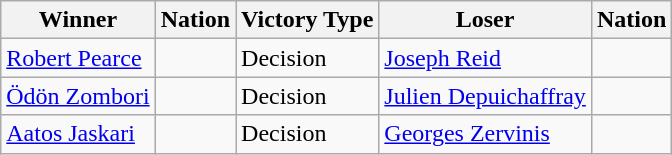<table class="wikitable sortable" style="text-align:left;">
<tr>
<th>Winner</th>
<th>Nation</th>
<th>Victory Type</th>
<th>Loser</th>
<th>Nation</th>
</tr>
<tr>
<td><a href='#'>Robert Pearce</a></td>
<td></td>
<td>Decision</td>
<td><a href='#'>Joseph Reid</a></td>
<td></td>
</tr>
<tr>
<td><a href='#'>Ödön Zombori</a></td>
<td></td>
<td>Decision</td>
<td><a href='#'>Julien Depuichaffray</a></td>
<td></td>
</tr>
<tr>
<td><a href='#'>Aatos Jaskari</a></td>
<td></td>
<td>Decision</td>
<td><a href='#'>Georges Zervinis</a></td>
<td></td>
</tr>
</table>
